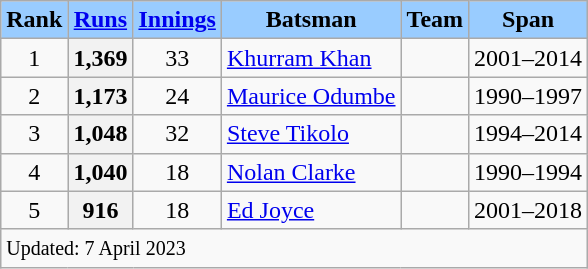<table class="wikitable sortable" style="text-align:centre;">
<tr>
<th scope="col" style="background:#9cf;">Rank</th>
<th scope="col" style="background:#9cf;"><a href='#'>Runs</a></th>
<th scope="col" style="background:#9cf;"><a href='#'>Innings</a></th>
<th scope="col" style="background:#9cf;">Batsman</th>
<th scope="col" style="background:#9cf;">Team</th>
<th scope="col" style="background:#9cf;">Span</th>
</tr>
<tr>
<td align=center>1</td>
<th>1,369</th>
<td style="text-align:center;">33</td>
<td><a href='#'>Khurram Khan</a></td>
<td></td>
<td>2001–2014</td>
</tr>
<tr>
<td align=center>2</td>
<th>1,173</th>
<td style="text-align:center;">24</td>
<td><a href='#'>Maurice Odumbe</a></td>
<td></td>
<td>1990–1997</td>
</tr>
<tr>
<td align=center>3</td>
<th>1,048</th>
<td style="text-align:center;">32</td>
<td><a href='#'>Steve Tikolo</a></td>
<td></td>
<td>1994–2014</td>
</tr>
<tr>
<td align=center>4</td>
<th>1,040</th>
<td style="text-align:center;">18</td>
<td><a href='#'>Nolan Clarke</a></td>
<td></td>
<td>1990–1994</td>
</tr>
<tr>
<td align=center>5</td>
<th>916</th>
<td style="text-align:center;">18</td>
<td><a href='#'>Ed Joyce</a></td>
<td></td>
<td>2001–2018</td>
</tr>
<tr>
<td scope="row" colspan=6><small>Updated: 7 April 2023</small></td>
</tr>
</table>
